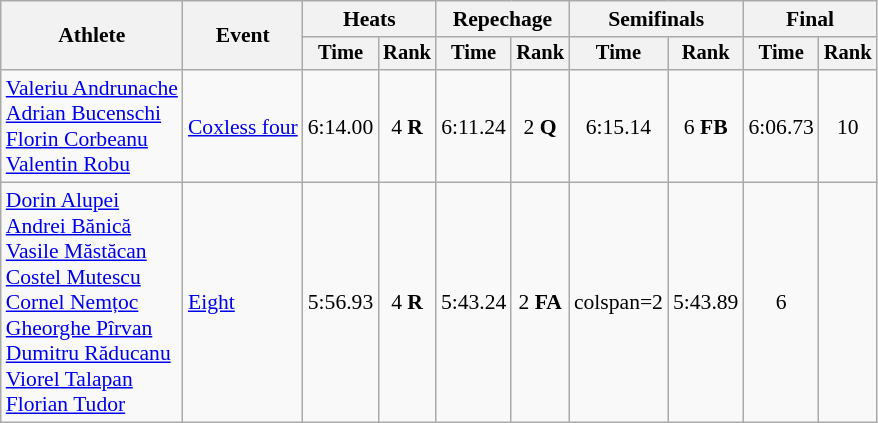<table class="wikitable" style="font-size:90%;">
<tr>
<th rowspan="2">Athlete</th>
<th rowspan="2">Event</th>
<th colspan="2">Heats</th>
<th colspan="2">Repechage</th>
<th colspan="2">Semifinals</th>
<th colspan="2">Final</th>
</tr>
<tr style="font-size:95%">
<th>Time</th>
<th>Rank</th>
<th>Time</th>
<th>Rank</th>
<th>Time</th>
<th>Rank</th>
<th>Time</th>
<th>Rank</th>
</tr>
<tr align=center>
<td align=left><a href='#'>Valeriu Andrunache</a><br> <a href='#'>Adrian Bucenschi</a><br> <a href='#'>Florin Corbeanu</a><br> <a href='#'>Valentin Robu</a></td>
<td align=left><a href='#'>Coxless four</a></td>
<td>6:14.00</td>
<td>4 <strong>R</strong></td>
<td>6:11.24</td>
<td>2 <strong>Q</strong></td>
<td>6:15.14</td>
<td>6 <strong>FB</strong></td>
<td>6:06.73</td>
<td>10</td>
</tr>
<tr align=center>
<td align=left><a href='#'>Dorin Alupei</a><br> <a href='#'>Andrei Bănică</a><br> <a href='#'>Vasile Măstăcan</a><br> <a href='#'>Costel Mutescu</a><br> <a href='#'>Cornel Nemțoc</a><br> <a href='#'>Gheorghe Pîrvan</a><br> <a href='#'>Dumitru Răducanu</a><br> <a href='#'>Viorel Talapan</a><br> <a href='#'>Florian Tudor</a></td>
<td align=left><a href='#'>Eight</a></td>
<td>5:56.93</td>
<td>4 <strong>R</strong></td>
<td>5:43.24</td>
<td>2 <strong>FA</strong></td>
<td>colspan=2 </td>
<td>5:43.89</td>
<td>6</td>
</tr>
</table>
